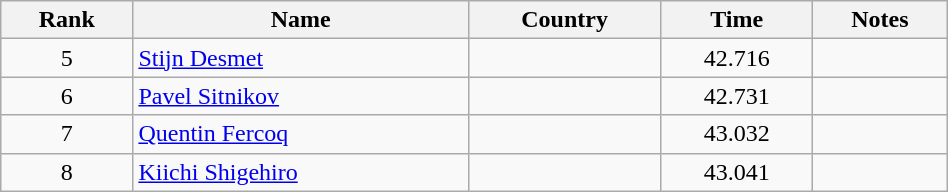<table class="wikitable sortable" style="text-align:center" width=50%>
<tr>
<th>Rank</th>
<th>Name</th>
<th>Country</th>
<th>Time</th>
<th>Notes</th>
</tr>
<tr>
<td>5</td>
<td align=left><a href='#'>Stijn Desmet</a></td>
<td align=left></td>
<td>42.716</td>
<td></td>
</tr>
<tr>
<td>6</td>
<td align=left><a href='#'>Pavel Sitnikov</a></td>
<td align=left></td>
<td>42.731</td>
<td></td>
</tr>
<tr>
<td>7</td>
<td align=left><a href='#'>Quentin Fercoq</a></td>
<td align=left></td>
<td>43.032</td>
<td></td>
</tr>
<tr>
<td>8</td>
<td align=left><a href='#'>Kiichi Shigehiro</a></td>
<td align=left></td>
<td>43.041</td>
<td></td>
</tr>
</table>
